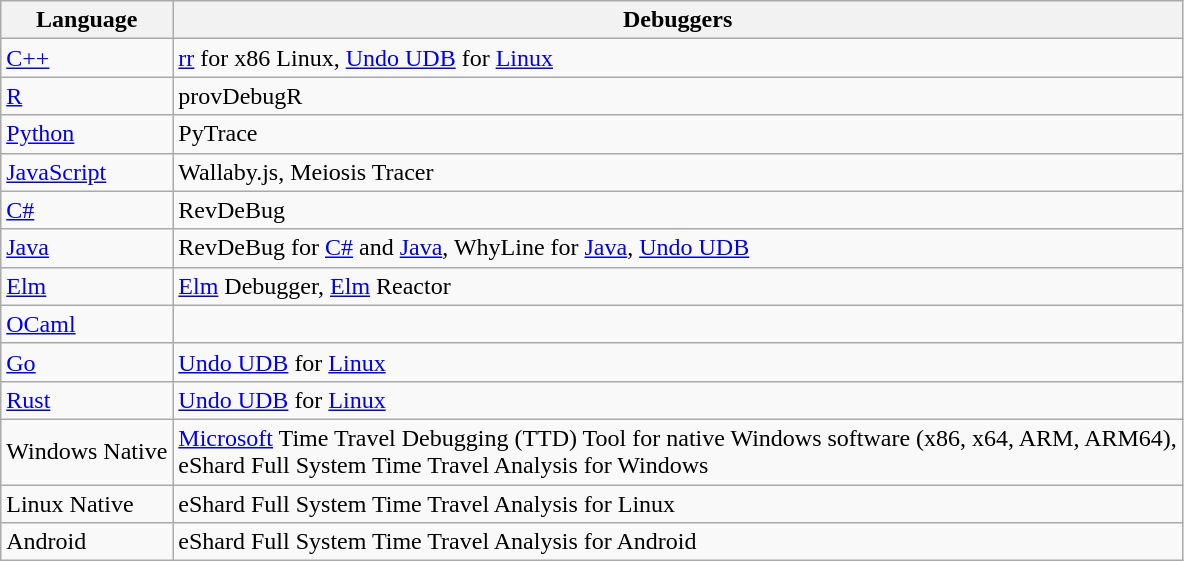<table class="wikitable">
<tr>
<th>Language</th>
<th>Debuggers</th>
</tr>
<tr>
<td><a href='#'>C++</a></td>
<td><a href='#'>rr</a> for x86 Linux, <a href='#'>Undo UDB</a> for <a href='#'>Linux</a></td>
</tr>
<tr>
<td><a href='#'>R</a></td>
<td>provDebugR</td>
</tr>
<tr>
<td><a href='#'>Python</a></td>
<td>PyTrace</td>
</tr>
<tr>
<td><a href='#'>JavaScript</a></td>
<td>Wallaby.js, Meiosis Tracer</td>
</tr>
<tr>
<td><a href='#'>C#</a></td>
<td>RevDeBug</td>
</tr>
<tr>
<td><a href='#'>Java</a></td>
<td>RevDeBug for <a href='#'>C#</a> and <a href='#'>Java</a>, WhyLine for <a href='#'>Java</a>, <a href='#'>Undo UDB</a></td>
</tr>
<tr>
<td><a href='#'>Elm</a></td>
<td><a href='#'>Elm</a> Debugger, <a href='#'>Elm</a> Reactor</td>
</tr>
<tr>
<td><a href='#'>OCaml</a></td>
<td></td>
</tr>
<tr>
<td><a href='#'>Go</a></td>
<td><a href='#'>Undo UDB</a> for <a href='#'>Linux</a></td>
</tr>
<tr>
<td><a href='#'>Rust</a></td>
<td><a href='#'>Undo UDB</a> for <a href='#'>Linux</a></td>
</tr>
<tr>
<td>Windows Native</td>
<td><a href='#'>Microsoft</a> Time Travel Debugging (TTD) Tool for native Windows software (x86, x64, ARM, ARM64),<br>eShard   Full System Time Travel Analysis for Windows</td>
</tr>
<tr>
<td>Linux Native</td>
<td>eShard   Full System Time Travel Analysis for Linux</td>
</tr>
<tr>
<td>Android</td>
<td>eShard   Full System Time Travel Analysis for Android</td>
</tr>
</table>
